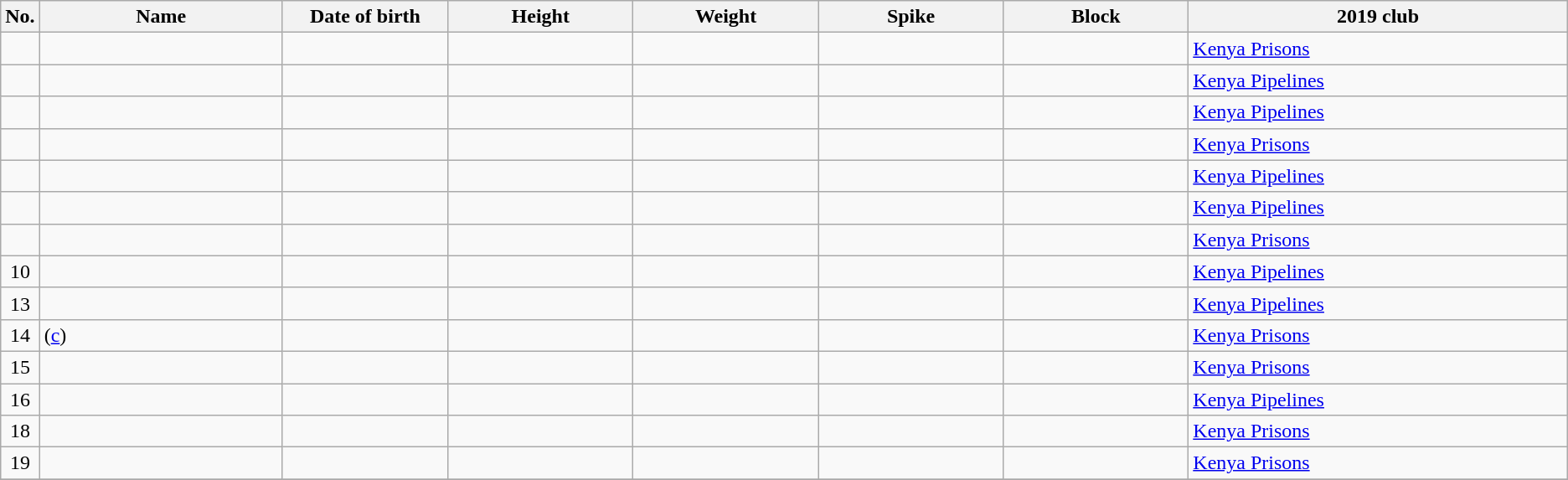<table class="wikitable sortable" style="font-size:100%; text-align:center;">
<tr>
<th>No.</th>
<th style="width:12em">Name</th>
<th style="width:8em">Date of birth</th>
<th style="width:9em">Height</th>
<th style="width:9em">Weight</th>
<th style="width:9em">Spike</th>
<th style="width:9em">Block</th>
<th style="width:19em">2019 club</th>
</tr>
<tr>
<td></td>
<td align=left></td>
<td align=right></td>
<td></td>
<td></td>
<td></td>
<td></td>
<td align=left> <a href='#'>Kenya Prisons</a></td>
</tr>
<tr>
<td></td>
<td align=left></td>
<td align=right></td>
<td></td>
<td></td>
<td></td>
<td></td>
<td align=left> <a href='#'>Kenya Pipelines</a></td>
</tr>
<tr>
<td></td>
<td align=left></td>
<td align=right></td>
<td></td>
<td></td>
<td></td>
<td></td>
<td align=left> <a href='#'>Kenya Pipelines</a></td>
</tr>
<tr>
<td></td>
<td align=left></td>
<td align=right></td>
<td></td>
<td></td>
<td></td>
<td></td>
<td align=left> <a href='#'>Kenya Prisons</a></td>
</tr>
<tr>
<td></td>
<td align=left></td>
<td align=right></td>
<td></td>
<td></td>
<td></td>
<td></td>
<td align=left> <a href='#'>Kenya Pipelines</a></td>
</tr>
<tr>
<td></td>
<td align=left></td>
<td align=right></td>
<td></td>
<td></td>
<td></td>
<td></td>
<td align=left> <a href='#'>Kenya Pipelines</a></td>
</tr>
<tr>
<td></td>
<td align=left></td>
<td align=right></td>
<td></td>
<td></td>
<td></td>
<td></td>
<td align=left> <a href='#'>Kenya Prisons</a></td>
</tr>
<tr>
<td>10</td>
<td align=left></td>
<td align=right></td>
<td></td>
<td></td>
<td></td>
<td></td>
<td align=left> <a href='#'>Kenya Pipelines</a></td>
</tr>
<tr>
<td>13</td>
<td align=left></td>
<td align=right></td>
<td></td>
<td></td>
<td></td>
<td></td>
<td align=left> <a href='#'>Kenya Pipelines</a></td>
</tr>
<tr>
<td>14</td>
<td align=left> (<a href='#'>c</a>)</td>
<td align=right></td>
<td></td>
<td></td>
<td></td>
<td></td>
<td align=left> <a href='#'>Kenya Prisons</a></td>
</tr>
<tr>
<td>15</td>
<td align=left></td>
<td align=right></td>
<td></td>
<td></td>
<td></td>
<td></td>
<td align=left> <a href='#'>Kenya Prisons</a></td>
</tr>
<tr>
<td>16</td>
<td align=left></td>
<td align=right></td>
<td></td>
<td></td>
<td></td>
<td></td>
<td align=left> <a href='#'>Kenya Pipelines</a></td>
</tr>
<tr>
<td>18</td>
<td align=left></td>
<td align=right></td>
<td></td>
<td></td>
<td></td>
<td></td>
<td align=left> <a href='#'>Kenya Prisons</a></td>
</tr>
<tr>
<td>19</td>
<td align=left></td>
<td align=right></td>
<td></td>
<td></td>
<td></td>
<td></td>
<td align=left> <a href='#'>Kenya Prisons</a></td>
</tr>
<tr>
</tr>
</table>
